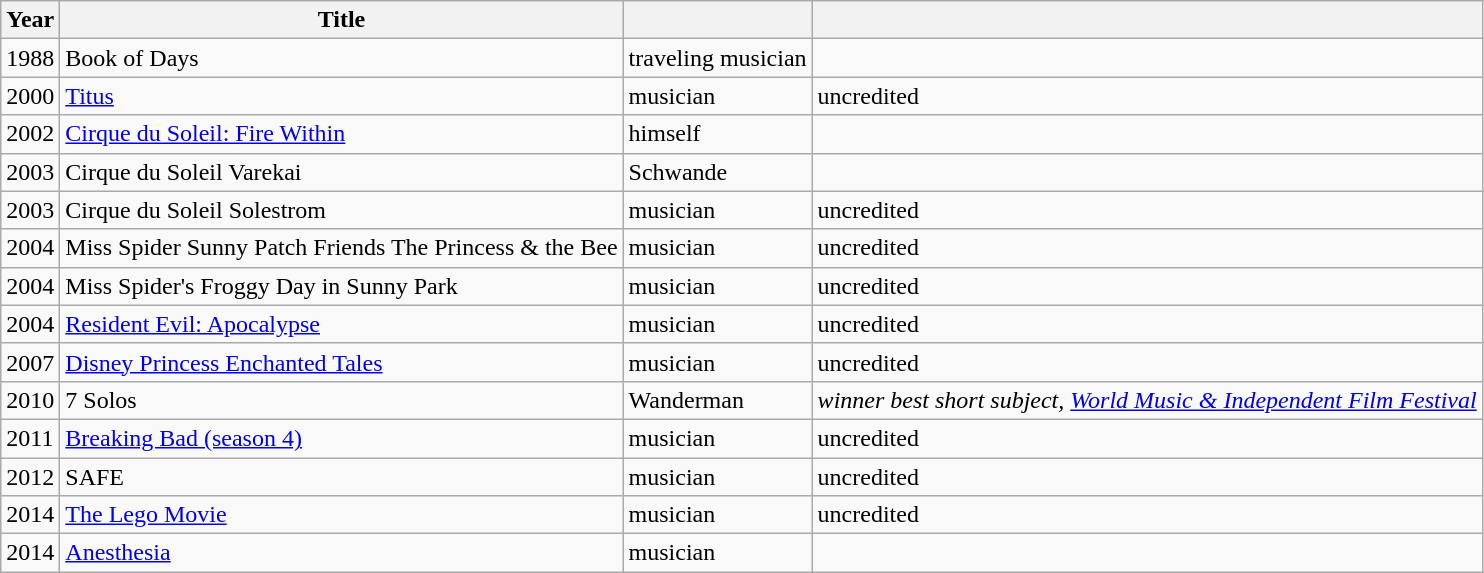<table class="wikitable">
<tr>
<th>Year</th>
<th>Title</th>
<th></th>
<th></th>
</tr>
<tr>
<td>1988</td>
<td>Book of Days</td>
<td>traveling musician</td>
<td></td>
</tr>
<tr>
<td>2000</td>
<td><a href='#'>Titus</a></td>
<td>musician</td>
<td>uncredited</td>
</tr>
<tr>
<td>2002</td>
<td><a href='#'>Cirque du Soleil: Fire Within</a></td>
<td>himself</td>
<td></td>
</tr>
<tr>
<td>2003</td>
<td>Cirque du Soleil Varekai</td>
<td>Schwande</td>
<td></td>
</tr>
<tr>
<td>2003</td>
<td>Cirque du Soleil Solestrom</td>
<td>musician</td>
<td>uncredited</td>
</tr>
<tr>
<td>2004</td>
<td>Miss Spider Sunny Patch Friends The Princess & the Bee</td>
<td>musician</td>
<td>uncredited</td>
</tr>
<tr>
<td>2004</td>
<td>Miss Spider's Froggy Day in Sunny Park</td>
<td>musician</td>
<td>uncredited</td>
</tr>
<tr>
<td>2004</td>
<td><a href='#'>Resident Evil: Apocalypse</a></td>
<td>musician</td>
<td>uncredited</td>
</tr>
<tr>
<td>2007</td>
<td><a href='#'>Disney Princess Enchanted Tales</a></td>
<td>musician</td>
<td>uncredited</td>
</tr>
<tr>
<td>2010</td>
<td>7 Solos</td>
<td>Wanderman</td>
<td><em>winner best short subject, <a href='#'>World Music & Independent Film Festival</a></em></td>
</tr>
<tr>
<td>2011</td>
<td><a href='#'>Breaking Bad (season 4)</a></td>
<td>musician</td>
<td>uncredited</td>
</tr>
<tr>
<td>2012</td>
<td>SAFE</td>
<td>musician</td>
<td>uncredited</td>
</tr>
<tr>
<td>2014</td>
<td><a href='#'>The Lego Movie</a></td>
<td>musician</td>
<td>uncredited</td>
</tr>
<tr>
<td>2014</td>
<td><a href='#'>Anesthesia</a></td>
<td>musician</td>
<td></td>
</tr>
</table>
